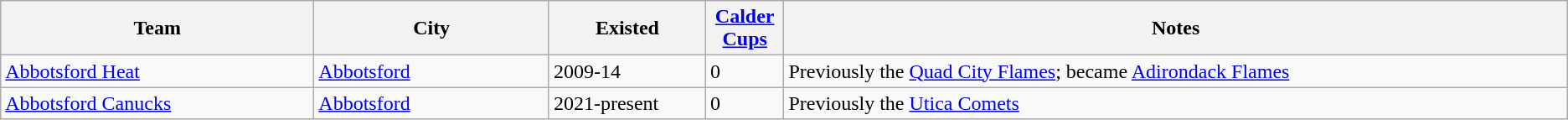<table class="wikitable">
<tr>
<th bgcolor="#DDDDFF" width="20%">Team</th>
<th bgcolor="#DDDDFF" width="15%">City</th>
<th bgcolor="#DDDDFF" width="10%">Existed</th>
<th bgcolor="#DDDDFF" width="5%"><a href='#'>Calder Cups</a></th>
<th bgcolor="#DDDDFF" width="50%">Notes</th>
</tr>
<tr>
<td><a href='#'>Abbotsford Heat</a></td>
<td><a href='#'>Abbotsford</a></td>
<td>2009-14</td>
<td>0</td>
<td>Previously the <a href='#'>Quad City Flames</a>; became <a href='#'>Adirondack Flames</a></td>
</tr>
<tr>
<td><a href='#'>Abbotsford Canucks</a></td>
<td><a href='#'>Abbotsford</a></td>
<td>2021-present</td>
<td>0</td>
<td>Previously the <a href='#'>Utica Comets</a></td>
</tr>
</table>
